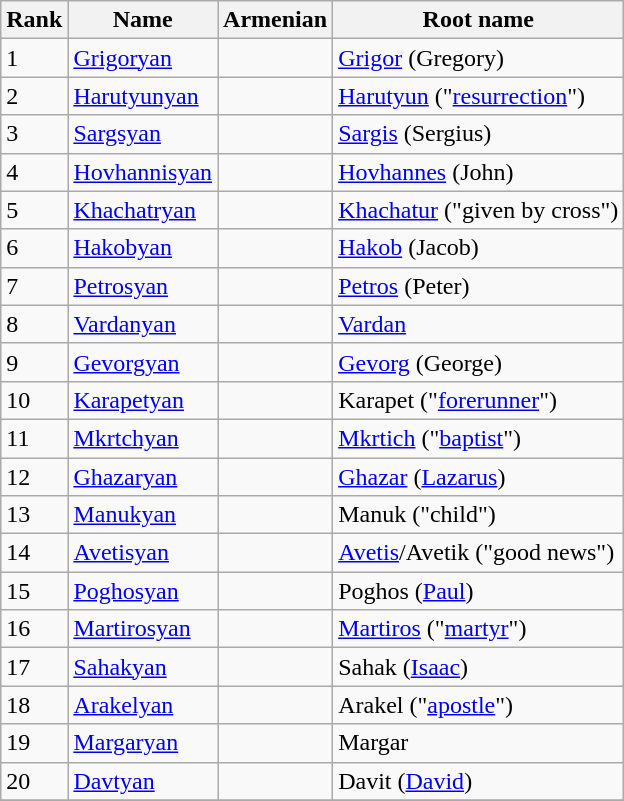<table class="wikitable">
<tr>
<th>Rank</th>
<th>Name</th>
<th>Armenian</th>
<th>Root name</th>
</tr>
<tr>
<td>1</td>
<td><a href='#'>Grigoryan</a></td>
<td></td>
<td><a href='#'>Grigor</a> (Gregory)</td>
</tr>
<tr>
<td>2</td>
<td><a href='#'>Harutyunyan</a></td>
<td></td>
<td><a href='#'>Harutyun</a> ("<a href='#'>resurrection</a>")</td>
</tr>
<tr>
<td>3</td>
<td><a href='#'>Sargsyan</a></td>
<td></td>
<td><a href='#'>Sargis</a> (Sergius)</td>
</tr>
<tr>
<td>4</td>
<td><a href='#'>Hovhannisyan</a></td>
<td></td>
<td><a href='#'>Hovhannes</a> (John)</td>
</tr>
<tr>
<td>5</td>
<td><a href='#'>Khachatryan</a></td>
<td></td>
<td><a href='#'>Khachatur</a> ("given by cross")</td>
</tr>
<tr>
<td>6</td>
<td><a href='#'>Hakobyan</a></td>
<td></td>
<td><a href='#'>Hakob</a> (Jacob)</td>
</tr>
<tr>
<td>7</td>
<td><a href='#'>Petrosyan</a></td>
<td></td>
<td><a href='#'>Petros</a> (Peter)</td>
</tr>
<tr>
<td>8</td>
<td><a href='#'>Vardanyan</a></td>
<td></td>
<td><a href='#'>Vardan</a></td>
</tr>
<tr>
<td>9</td>
<td><a href='#'>Gevorgyan</a></td>
<td></td>
<td><a href='#'>Gevorg</a> (George)</td>
</tr>
<tr>
<td>10</td>
<td><a href='#'>Karapetyan</a></td>
<td></td>
<td>Karapet ("<a href='#'>forerunner</a>")</td>
</tr>
<tr>
<td>11</td>
<td><a href='#'>Mkrtchyan</a></td>
<td></td>
<td><a href='#'>Mkrtich</a> ("<a href='#'>baptist</a>")</td>
</tr>
<tr>
<td>12</td>
<td><a href='#'>Ghazaryan</a></td>
<td></td>
<td><a href='#'>Ghazar</a> (<a href='#'>Lazarus</a>)</td>
</tr>
<tr>
<td>13</td>
<td><a href='#'>Manukyan</a></td>
<td></td>
<td>Manuk ("child")</td>
</tr>
<tr>
<td>14</td>
<td><a href='#'>Avetisyan</a></td>
<td></td>
<td><a href='#'>Avetis</a>/Avetik ("good news")</td>
</tr>
<tr>
<td>15</td>
<td><a href='#'>Poghosyan</a></td>
<td></td>
<td>Poghos (<a href='#'>Paul</a>)</td>
</tr>
<tr>
<td>16</td>
<td><a href='#'>Martirosyan</a></td>
<td></td>
<td><a href='#'>Martiros</a> ("<a href='#'>martyr</a>")</td>
</tr>
<tr>
<td>17</td>
<td><a href='#'>Sahakyan</a></td>
<td></td>
<td>Sahak (<a href='#'>Isaac</a>)</td>
</tr>
<tr>
<td>18</td>
<td><a href='#'>Arakelyan</a></td>
<td></td>
<td>Arakel ("<a href='#'>apostle</a>")</td>
</tr>
<tr>
<td>19</td>
<td><a href='#'>Margaryan</a></td>
<td></td>
<td>Margar</td>
</tr>
<tr>
<td>20</td>
<td><a href='#'>Davtyan</a></td>
<td></td>
<td>Davit (<a href='#'>David</a>)</td>
</tr>
<tr>
</tr>
</table>
